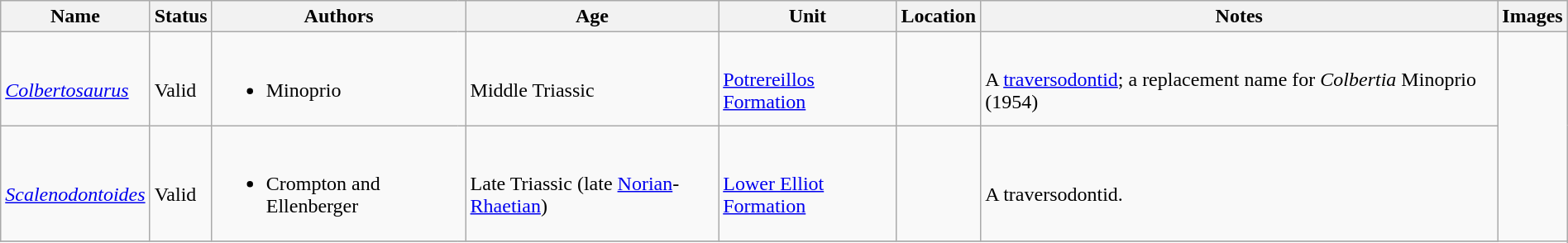<table class="wikitable sortable" align="center" width="100%">
<tr>
<th>Name</th>
<th>Status</th>
<th colspan="2">Authors</th>
<th>Age</th>
<th>Unit</th>
<th>Location</th>
<th width="33%" class="unsortable">Notes</th>
<th class="unsortable">Images</th>
</tr>
<tr>
<td><br><em><a href='#'>Colbertosaurus</a></em></td>
<td><br>Valid</td>
<td style="border-right:0px" valign="top"><br><ul><li>Minoprio</li></ul></td>
<td style="border-left:0px" valign="top"></td>
<td><br>Middle Triassic</td>
<td><br><a href='#'>Potrereillos Formation</a></td>
<td><br></td>
<td><br>A <a href='#'>traversodontid</a>; a replacement name for <em>Colbertia</em> Minoprio (1954)</td>
</tr>
<tr>
<td><br><em><a href='#'>Scalenodontoides</a></em></td>
<td><br>Valid</td>
<td style="border-right:0px" valign="top"><br><ul><li>Crompton and Ellenberger</li></ul></td>
<td style="border-left:0px" valign="top"></td>
<td><br>Late Triassic (late <a href='#'>Norian</a>-<a href='#'>Rhaetian</a>)</td>
<td><br><a href='#'>Lower Elliot Formation</a></td>
<td><br> <br>
</td>
<td><br>A traversodontid.</td>
</tr>
<tr>
</tr>
</table>
